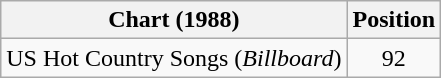<table class="wikitable">
<tr>
<th>Chart (1988)</th>
<th>Position</th>
</tr>
<tr>
<td>US Hot Country Songs (<em>Billboard</em>)</td>
<td align="center">92</td>
</tr>
</table>
